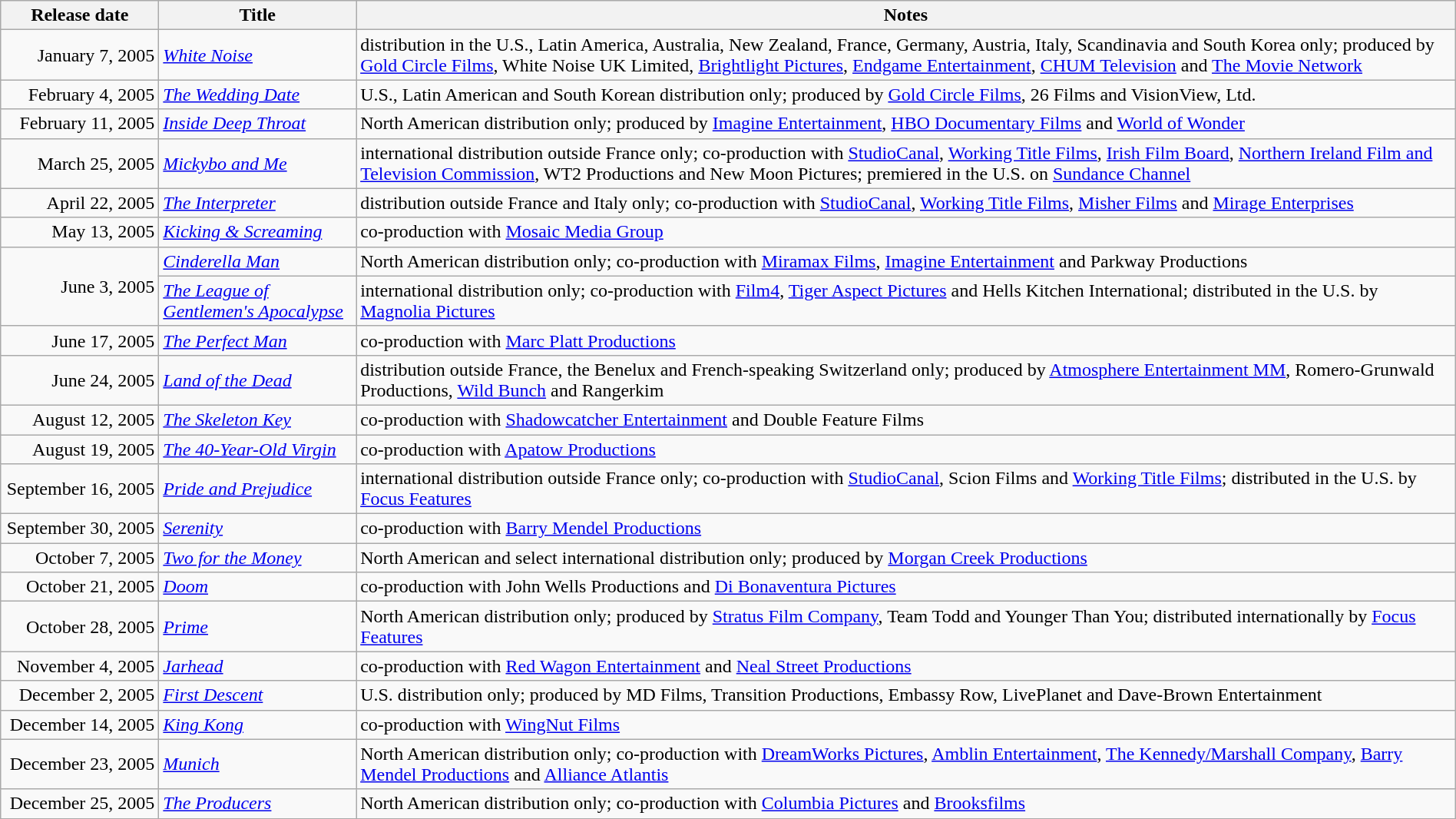<table class="wikitable sortable" style=width:100%;">
<tr>
<th scope="col" style=width:130px;">Release date</th>
<th>Title</th>
<th>Notes</th>
</tr>
<tr>
<td style="text-align:right;">January 7, 2005</td>
<td><em><a href='#'>White Noise</a></em></td>
<td>distribution in the U.S., Latin America, Australia, New Zealand, France, Germany, Austria, Italy, Scandinavia and South Korea only; produced by <a href='#'>Gold Circle Films</a>, White Noise UK Limited, <a href='#'>Brightlight Pictures</a>, <a href='#'>Endgame Entertainment</a>, <a href='#'>CHUM Television</a> and <a href='#'>The Movie Network</a></td>
</tr>
<tr>
<td style="text-align:right;">February 4, 2005</td>
<td><em><a href='#'>The Wedding Date</a></em></td>
<td>U.S., Latin American and South Korean distribution only; produced by <a href='#'>Gold Circle Films</a>, 26 Films and VisionView, Ltd.</td>
</tr>
<tr>
<td style="text-align:right;">February 11, 2005</td>
<td><em><a href='#'>Inside Deep Throat</a></em></td>
<td>North American distribution only; produced by <a href='#'>Imagine Entertainment</a>, <a href='#'>HBO Documentary Films</a> and <a href='#'>World of Wonder</a></td>
</tr>
<tr>
<td style="text-align:right;">March 25, 2005</td>
<td><em><a href='#'>Mickybo and Me</a></em></td>
<td>international distribution outside France only; co-production with <a href='#'>StudioCanal</a>, <a href='#'>Working Title Films</a>, <a href='#'>Irish Film Board</a>, <a href='#'>Northern Ireland Film and Television Commission</a>, WT2 Productions and New Moon Pictures; premiered in the U.S. on <a href='#'>Sundance Channel</a></td>
</tr>
<tr>
<td style="text-align:right;">April 22, 2005</td>
<td><em><a href='#'>The Interpreter</a></em></td>
<td>distribution outside France and Italy only; co-production with <a href='#'>StudioCanal</a>, <a href='#'>Working Title Films</a>, <a href='#'>Misher Films</a> and <a href='#'>Mirage Enterprises</a></td>
</tr>
<tr>
<td style="text-align:right;">May 13, 2005</td>
<td><em><a href='#'>Kicking & Screaming</a></em></td>
<td>co-production with <a href='#'>Mosaic Media Group</a></td>
</tr>
<tr>
<td style="text-align:right;" rowspan="2">June 3, 2005</td>
<td><em><a href='#'>Cinderella Man</a></em></td>
<td>North American distribution only; co-production with <a href='#'>Miramax Films</a>, <a href='#'>Imagine Entertainment</a> and Parkway Productions</td>
</tr>
<tr>
<td><em><a href='#'>The League of Gentlemen's Apocalypse</a></em></td>
<td>international distribution only; co-production with <a href='#'>Film4</a>, <a href='#'>Tiger Aspect Pictures</a> and Hells Kitchen International; distributed in the U.S. by <a href='#'>Magnolia Pictures</a></td>
</tr>
<tr>
<td style="text-align:right;">June 17, 2005</td>
<td><em><a href='#'>The Perfect Man</a></em></td>
<td>co-production with <a href='#'>Marc Platt Productions</a></td>
</tr>
<tr>
<td style="text-align:right;">June 24, 2005</td>
<td><em><a href='#'>Land of the Dead</a></em></td>
<td>distribution outside France, the Benelux and French-speaking Switzerland only; produced by <a href='#'>Atmosphere Entertainment MM</a>, Romero-Grunwald Productions, <a href='#'>Wild Bunch</a> and Rangerkim</td>
</tr>
<tr>
<td style="text-align:right;">August 12, 2005</td>
<td><em><a href='#'>The Skeleton Key</a></em></td>
<td>co-production with <a href='#'>Shadowcatcher Entertainment</a> and Double Feature Films</td>
</tr>
<tr>
<td style="text-align:right;">August 19, 2005</td>
<td><em><a href='#'>The 40-Year-Old Virgin</a></em></td>
<td>co-production with <a href='#'>Apatow Productions</a></td>
</tr>
<tr>
<td style="text-align:right;">September 16, 2005</td>
<td><em><a href='#'>Pride and Prejudice</a></em></td>
<td>international distribution outside France only; co-production with <a href='#'>StudioCanal</a>, Scion Films and <a href='#'>Working Title Films</a>; distributed in the U.S. by <a href='#'>Focus Features</a></td>
</tr>
<tr>
<td style="text-align:right;">September 30, 2005</td>
<td><em><a href='#'>Serenity</a></em></td>
<td>co-production with <a href='#'>Barry Mendel Productions</a></td>
</tr>
<tr>
<td style="text-align:right;">October 7, 2005</td>
<td><em><a href='#'>Two for the Money</a></em></td>
<td>North American and select international distribution only; produced by <a href='#'>Morgan Creek Productions</a></td>
</tr>
<tr>
<td style="text-align:right;">October 21, 2005</td>
<td><em><a href='#'>Doom</a></em></td>
<td>co-production with John Wells Productions and <a href='#'>Di Bonaventura Pictures</a></td>
</tr>
<tr>
<td style="text-align:right;">October 28, 2005</td>
<td><em><a href='#'>Prime</a></em></td>
<td>North American distribution only; produced by <a href='#'>Stratus Film Company</a>, Team Todd and Younger Than You; distributed internationally by <a href='#'>Focus Features</a></td>
</tr>
<tr>
<td style="text-align:right;">November 4, 2005</td>
<td><em><a href='#'>Jarhead</a></em></td>
<td>co-production with <a href='#'>Red Wagon Entertainment</a> and <a href='#'>Neal Street Productions</a></td>
</tr>
<tr>
<td style="text-align:right;">December 2, 2005</td>
<td><em><a href='#'>First Descent</a></em></td>
<td>U.S. distribution only; produced by MD Films, Transition Productions, Embassy Row, LivePlanet and Dave-Brown Entertainment</td>
</tr>
<tr>
<td style="text-align:right;">December 14, 2005</td>
<td><em><a href='#'>King Kong</a></em></td>
<td>co-production with <a href='#'>WingNut Films</a></td>
</tr>
<tr>
<td style="text-align:right;">December 23, 2005</td>
<td><em><a href='#'>Munich</a></em></td>
<td>North American distribution only; co-production with <a href='#'>DreamWorks Pictures</a>, <a href='#'>Amblin Entertainment</a>, <a href='#'>The Kennedy/Marshall Company</a>, <a href='#'>Barry Mendel Productions</a> and <a href='#'>Alliance Atlantis</a></td>
</tr>
<tr>
<td style="text-align:right;">December 25, 2005</td>
<td><em><a href='#'>The Producers</a></em></td>
<td>North American distribution only; co-production with <a href='#'>Columbia Pictures</a> and <a href='#'>Brooksfilms</a></td>
</tr>
<tr>
</tr>
</table>
